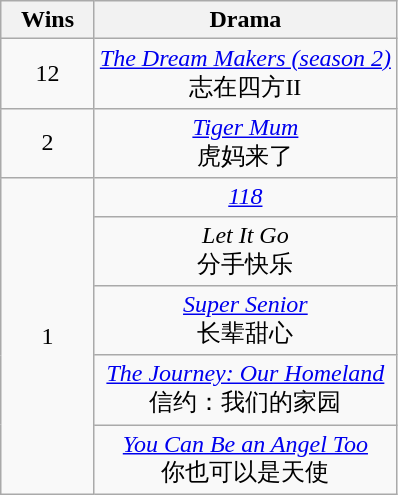<table class="wikitable plainrowheaders" style="text-align: center">
<tr>
<th scope="col" style="width:55px;">Wins</th>
<th scope="col" style="text-align:center;">Drama</th>
</tr>
<tr>
<td>12</td>
<td><em><a href='#'>The Dream Makers (season 2)</a></em> <br> 志在四方II</td>
</tr>
<tr>
<td>2</td>
<td><em><a href='#'>Tiger Mum</a></em><br>虎妈来了</td>
</tr>
<tr>
<td rowspan=5>1</td>
<td><em><a href='#'>118</a></em></td>
</tr>
<tr>
<td><em>Let It Go</em><br>分手快乐</td>
</tr>
<tr>
<td><em><a href='#'>Super Senior</a></em><br>长辈甜心</td>
</tr>
<tr>
<td><em><a href='#'>The Journey: Our Homeland</a></em> <br> 信约：我们的家园</td>
</tr>
<tr>
<td><em><a href='#'>You Can Be an Angel Too</a></em> <br> 你也可以是天使</td>
</tr>
</table>
